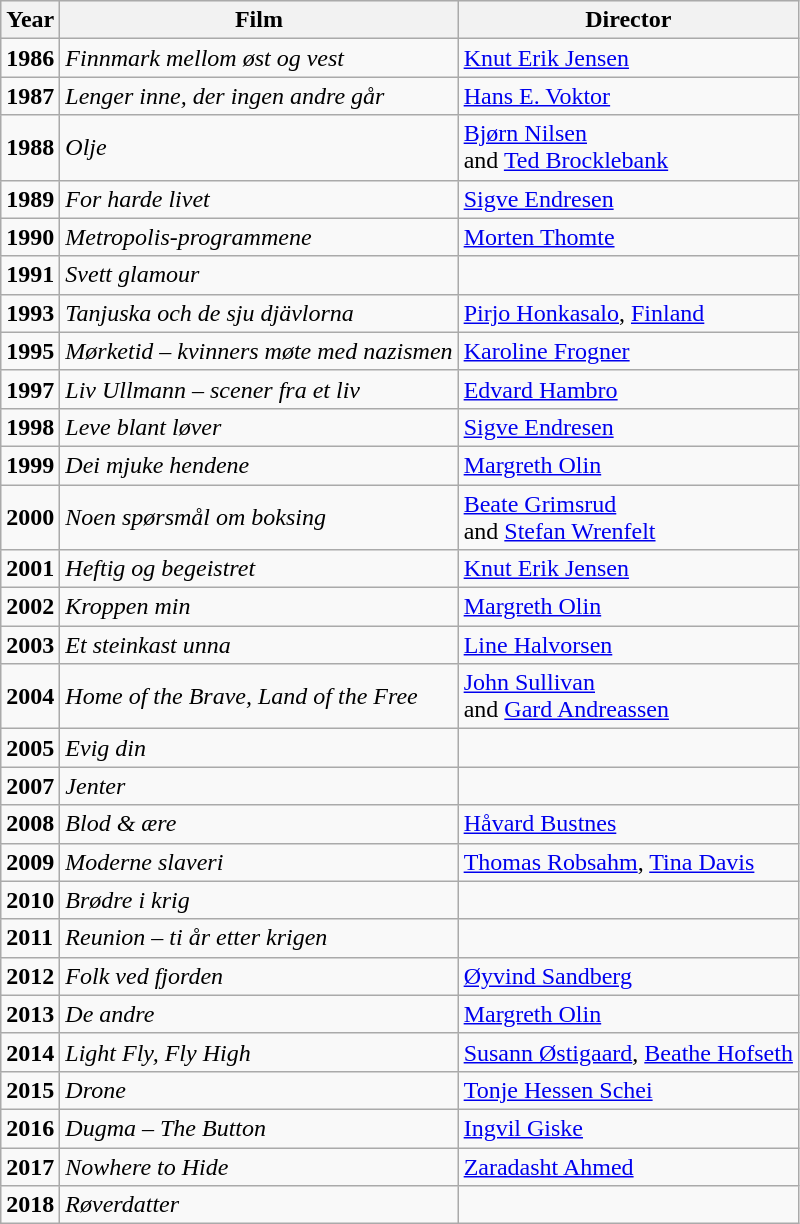<table class="wikitable">
<tr style="background:#EFEFEF">
<th>Year</th>
<th>Film</th>
<th>Director</th>
</tr>
<tr>
<td><strong>1986</strong></td>
<td><em>Finnmark mellom øst og vest</em></td>
<td><a href='#'>Knut Erik Jensen</a></td>
</tr>
<tr>
<td><strong>1987</strong></td>
<td><em>Lenger inne, der ingen andre går</em></td>
<td><a href='#'>Hans E. Voktor</a></td>
</tr>
<tr>
<td><strong>1988</strong></td>
<td><em>Olje</em></td>
<td><a href='#'>Bjørn Nilsen</a><br>and <a href='#'>Ted Brocklebank</a></td>
</tr>
<tr>
<td><strong>1989</strong></td>
<td><em>For harde livet</em></td>
<td><a href='#'>Sigve Endresen</a></td>
</tr>
<tr>
<td><strong>1990</strong></td>
<td><em>Metropolis-programmene</em></td>
<td><a href='#'>Morten Thomte</a></td>
</tr>
<tr>
<td><strong>1991</strong></td>
<td><em>Svett glamour</em></td>
<td></td>
</tr>
<tr>
<td><strong>1993</strong></td>
<td><em>Tanjuska och de sju djävlorna</em></td>
<td><a href='#'>Pirjo Honkasalo</a>, <a href='#'>Finland</a></td>
</tr>
<tr>
<td><strong>1995</strong></td>
<td><em>Mørketid – kvinners møte med nazismen</em></td>
<td><a href='#'>Karoline Frogner</a></td>
</tr>
<tr>
<td><strong>1997</strong></td>
<td><em>Liv Ullmann – scener fra et liv</em></td>
<td><a href='#'>Edvard Hambro</a></td>
</tr>
<tr>
<td><strong>1998</strong></td>
<td><em>Leve blant løver</em></td>
<td><a href='#'>Sigve Endresen</a></td>
</tr>
<tr>
<td><strong>1999</strong></td>
<td><em>Dei mjuke hendene</em></td>
<td><a href='#'>Margreth Olin</a></td>
</tr>
<tr>
<td><strong>2000</strong></td>
<td><em>Noen spørsmål om boksing</em></td>
<td><a href='#'>Beate Grimsrud</a><br>and <a href='#'>Stefan Wrenfelt</a></td>
</tr>
<tr>
<td><strong>2001</strong></td>
<td><em>Heftig og begeistret</em></td>
<td><a href='#'>Knut Erik Jensen</a></td>
</tr>
<tr>
<td><strong>2002</strong></td>
<td><em>Kroppen min</em></td>
<td><a href='#'>Margreth Olin</a></td>
</tr>
<tr>
<td><strong>2003</strong></td>
<td><em>Et steinkast unna</em></td>
<td><a href='#'>Line Halvorsen</a></td>
</tr>
<tr>
<td><strong>2004</strong></td>
<td><em>Home of the Brave, Land of the Free</em></td>
<td><a href='#'>John Sullivan</a><br>and <a href='#'>Gard Andreassen</a></td>
</tr>
<tr>
<td><strong>2005</strong></td>
<td><em>Evig din</em></td>
<td></td>
</tr>
<tr>
<td><strong>2007</strong></td>
<td><em>Jenter</em></td>
<td></td>
</tr>
<tr>
<td><strong>2008</strong></td>
<td><em>Blod & ære</em></td>
<td><a href='#'>Håvard Bustnes</a></td>
</tr>
<tr>
<td><strong>2009</strong></td>
<td><em>Moderne slaveri</em></td>
<td><a href='#'>Thomas Robsahm</a>, <a href='#'>Tina Davis</a></td>
</tr>
<tr>
<td><strong>2010</strong></td>
<td><em>Brødre i krig</em></td>
<td></td>
</tr>
<tr>
<td><strong>2011</strong></td>
<td><em>Reunion – ti år etter krigen</em></td>
<td></td>
</tr>
<tr>
<td><strong>2012</strong></td>
<td><em>Folk ved fjorden</em></td>
<td><a href='#'>Øyvind Sandberg</a></td>
</tr>
<tr>
<td><strong>2013</strong></td>
<td><em>De andre</em></td>
<td><a href='#'>Margreth Olin</a></td>
</tr>
<tr>
<td><strong>2014</strong></td>
<td><em>Light Fly, Fly High</em></td>
<td><a href='#'>Susann Østigaard</a>, <a href='#'>Beathe Hofseth</a></td>
</tr>
<tr>
<td><strong>2015</strong></td>
<td><em>Drone</em></td>
<td><a href='#'>Tonje Hessen Schei</a></td>
</tr>
<tr>
<td><strong>2016</strong></td>
<td><em>Dugma – The Button</em></td>
<td><a href='#'>Ingvil Giske</a></td>
</tr>
<tr>
<td><strong>2017</strong></td>
<td><em>Nowhere to Hide</em></td>
<td><a href='#'>Zaradasht Ahmed</a></td>
</tr>
<tr>
<td><strong>2018</strong></td>
<td><em>Røverdatter</em></td>
<td></td>
</tr>
</table>
